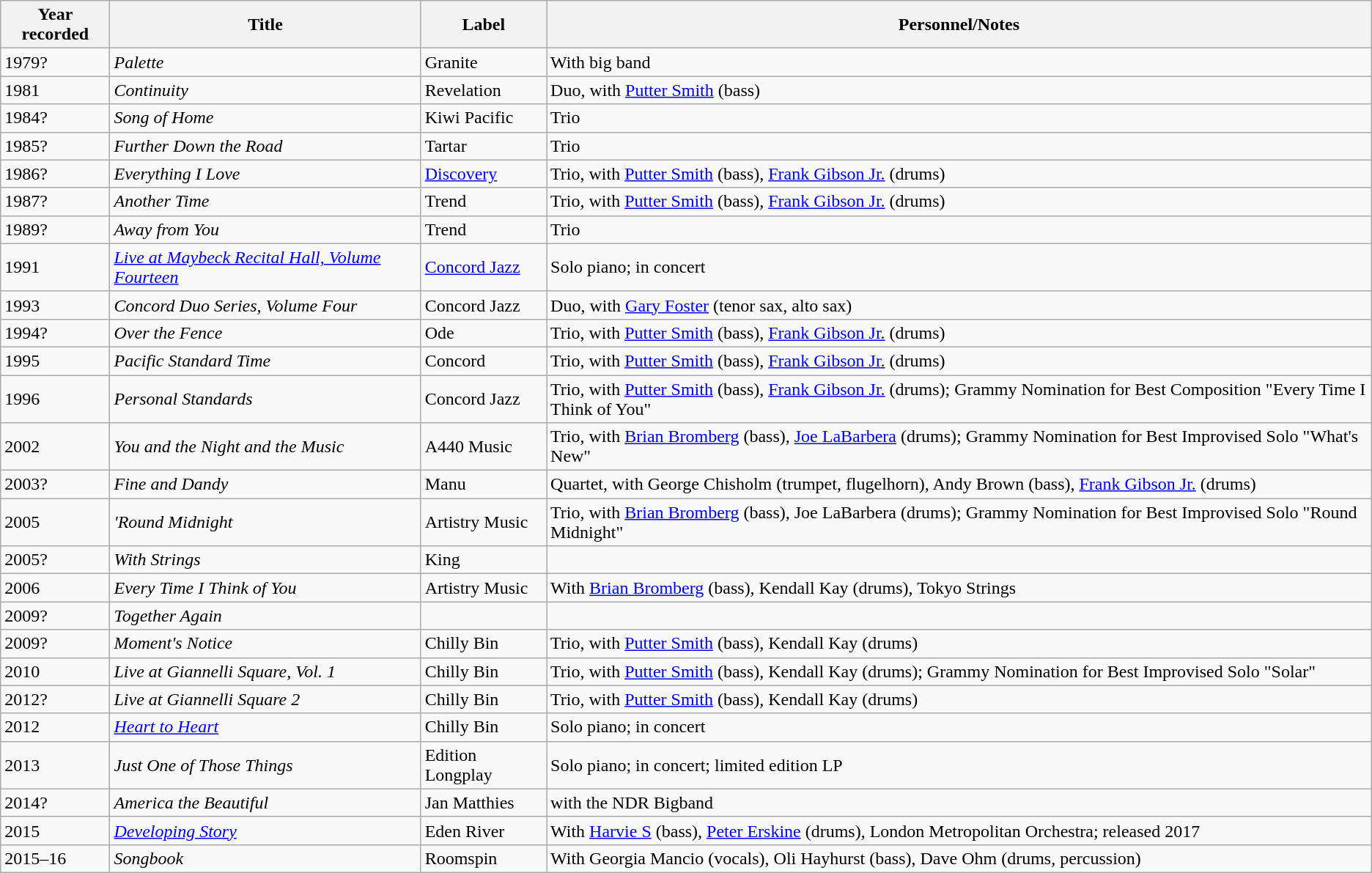<table class="wikitable sortable">
<tr>
<th>Year recorded</th>
<th>Title</th>
<th>Label</th>
<th>Personnel/Notes</th>
</tr>
<tr>
<td>1979?</td>
<td><em>Palette</em></td>
<td>Granite</td>
<td>With big band</td>
</tr>
<tr>
<td>1981</td>
<td><em>Continuity</em></td>
<td>Revelation</td>
<td>Duo, with <a href='#'>Putter Smith</a> (bass)</td>
</tr>
<tr>
<td>1984?</td>
<td><em>Song of Home</em></td>
<td>Kiwi Pacific</td>
<td>Trio</td>
</tr>
<tr>
<td>1985?</td>
<td><em>Further Down the Road</em></td>
<td>Tartar</td>
<td>Trio</td>
</tr>
<tr>
<td>1986?</td>
<td><em>Everything I Love</em></td>
<td><a href='#'>Discovery</a></td>
<td>Trio, with <a href='#'>Putter Smith</a> (bass), <a href='#'>Frank Gibson Jr.</a> (drums)</td>
</tr>
<tr>
<td>1987?</td>
<td><em>Another Time</em></td>
<td>Trend</td>
<td>Trio, with <a href='#'>Putter Smith</a> (bass), <a href='#'>Frank Gibson Jr.</a> (drums)</td>
</tr>
<tr>
<td>1989?</td>
<td><em>Away from You</em></td>
<td>Trend</td>
<td>Trio</td>
</tr>
<tr>
<td>1991</td>
<td><em><a href='#'>Live at Maybeck Recital Hall, Volume Fourteen</a></em></td>
<td><a href='#'>Concord Jazz</a></td>
<td>Solo piano; in concert</td>
</tr>
<tr>
<td>1993</td>
<td><em>Concord Duo Series, Volume Four</em></td>
<td>Concord Jazz</td>
<td>Duo, with <a href='#'>Gary Foster</a> (tenor sax, alto sax)</td>
</tr>
<tr>
<td>1994?</td>
<td><em>Over the Fence</em></td>
<td>Ode</td>
<td>Trio, with <a href='#'>Putter Smith</a> (bass), <a href='#'>Frank Gibson Jr.</a> (drums)</td>
</tr>
<tr>
<td>1995</td>
<td><em>Pacific Standard Time</em></td>
<td>Concord</td>
<td>Trio, with <a href='#'>Putter Smith</a> (bass), <a href='#'>Frank Gibson Jr.</a> (drums)</td>
</tr>
<tr>
<td>1996</td>
<td><em>Personal Standards</em></td>
<td>Concord Jazz</td>
<td>Trio, with <a href='#'>Putter Smith</a> (bass), <a href='#'>Frank Gibson Jr.</a> (drums); Grammy Nomination for Best Composition "Every Time I Think of You"</td>
</tr>
<tr>
<td>2002</td>
<td><em>You and the Night and the Music</em></td>
<td>A440 Music</td>
<td>Trio, with <a href='#'>Brian Bromberg</a> (bass), <a href='#'>Joe LaBarbera</a> (drums); Grammy Nomination for Best Improvised Solo "What's New"</td>
</tr>
<tr>
<td>2003?</td>
<td><em>Fine and Dandy</em></td>
<td>Manu</td>
<td>Quartet, with George Chisholm (trumpet, flugelhorn), Andy Brown (bass), <a href='#'>Frank Gibson Jr.</a> (drums)</td>
</tr>
<tr>
<td>2005</td>
<td><em> 'Round Midnight</em></td>
<td>Artistry Music</td>
<td>Trio, with <a href='#'>Brian Bromberg</a> (bass), Joe LaBarbera (drums); Grammy Nomination for Best Improvised Solo "Round Midnight"</td>
</tr>
<tr>
<td>2005?</td>
<td><em>With Strings</em></td>
<td>King</td>
<td></td>
</tr>
<tr>
<td>2006</td>
<td><em>Every Time I Think of You</em></td>
<td>Artistry Music</td>
<td>With <a href='#'>Brian Bromberg</a> (bass), Kendall Kay (drums), Tokyo Strings</td>
</tr>
<tr>
<td>2009?</td>
<td><em>Together Again</em></td>
<td></td>
<td></td>
</tr>
<tr>
<td>2009?</td>
<td><em>Moment's Notice</em></td>
<td>Chilly Bin</td>
<td>Trio, with <a href='#'>Putter Smith</a> (bass), Kendall Kay (drums)</td>
</tr>
<tr>
<td>2010</td>
<td><em>Live at Giannelli Square, Vol. 1</em></td>
<td>Chilly Bin</td>
<td>Trio, with <a href='#'>Putter Smith</a> (bass), Kendall Kay (drums); Grammy Nomination for Best Improvised Solo "Solar"</td>
</tr>
<tr>
<td>2012?</td>
<td><em>Live at Giannelli Square 2</em></td>
<td>Chilly Bin</td>
<td>Trio, with <a href='#'>Putter Smith</a> (bass), Kendall Kay (drums)</td>
</tr>
<tr>
<td>2012</td>
<td><em><a href='#'>Heart to Heart</a></em></td>
<td>Chilly Bin</td>
<td>Solo piano; in concert</td>
</tr>
<tr>
<td>2013</td>
<td><em>Just One of Those Things</em></td>
<td>Edition Longplay</td>
<td>Solo piano; in concert; limited edition LP</td>
</tr>
<tr>
<td>2014?</td>
<td><em>America the Beautiful</em></td>
<td>Jan Matthies</td>
<td>with the NDR Bigband</td>
</tr>
<tr>
<td>2015</td>
<td><em><a href='#'>Developing Story</a></em></td>
<td>Eden River</td>
<td>With <a href='#'>Harvie S</a> (bass), <a href='#'>Peter Erskine</a> (drums), London Metropolitan Orchestra; released 2017</td>
</tr>
<tr>
<td>2015–16</td>
<td><em>Songbook</em></td>
<td>Roomspin</td>
<td>With Georgia Mancio (vocals), Oli Hayhurst (bass), Dave Ohm (drums, percussion)</td>
</tr>
</table>
